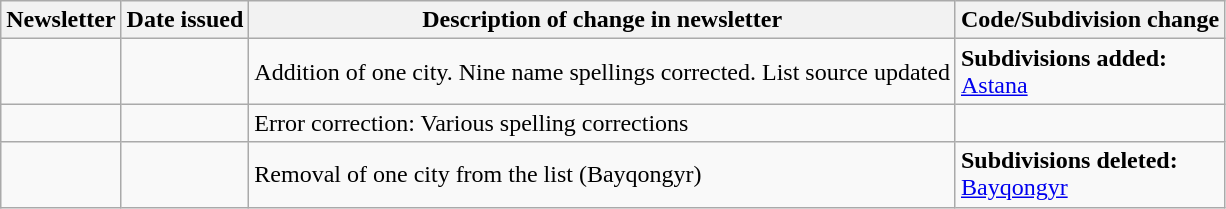<table class="wikitable">
<tr>
<th>Newsletter</th>
<th>Date issued</th>
<th>Description of change in newsletter</th>
<th>Code/Subdivision change</th>
</tr>
<tr>
<td id="I-2"></td>
<td></td>
<td>Addition of one city. Nine name spellings corrected. List source updated</td>
<td style=white-space:nowrap><strong>Subdivisions added:</strong><br>  <a href='#'>Astana</a></td>
</tr>
<tr>
<td id="I-3"></td>
<td></td>
<td>Error correction: Various spelling corrections</td>
<td></td>
</tr>
<tr>
<td id="I-4"></td>
<td></td>
<td>Removal of one city from the list (Bayqongyr)</td>
<td style=white-space:nowrap><strong>Subdivisions deleted:</strong><br>  <a href='#'>Bayqongyr</a></td>
</tr>
</table>
